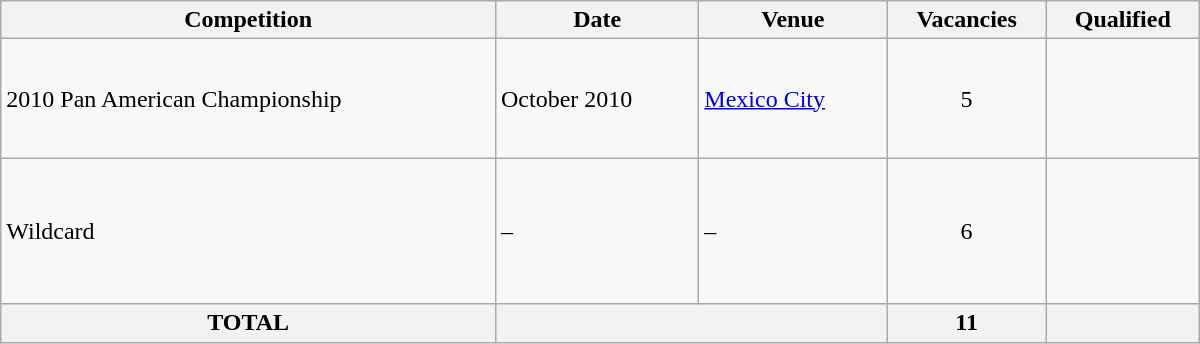<table class="wikitable" width=800>
<tr>
<th>Competition</th>
<th>Date</th>
<th>Venue</th>
<th>Vacancies</th>
<th>Qualified</th>
</tr>
<tr>
<td>2010 Pan American Championship</td>
<td>October 2010</td>
<td> <a href='#'>Mexico City</a></td>
<td align="center">5</td>
<td> <br><br>  <br>  <br></td>
</tr>
<tr>
<td>Wildcard</td>
<td>–</td>
<td>–</td>
<td align="center">6</td>
<td><br><br><br><br><br></td>
</tr>
<tr>
<th>TOTAL</th>
<th colspan="2"></th>
<th>11</th>
<th></th>
</tr>
</table>
